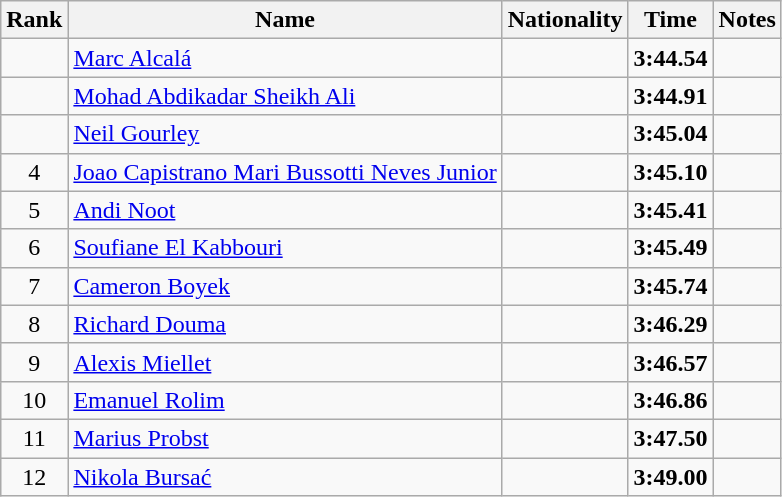<table class="wikitable sortable" style="text-align:center">
<tr>
<th>Rank</th>
<th>Name</th>
<th>Nationality</th>
<th>Time</th>
<th>Notes</th>
</tr>
<tr>
<td></td>
<td align=left><a href='#'>Marc Alcalá</a></td>
<td align=left></td>
<td><strong>3:44.54</strong></td>
<td></td>
</tr>
<tr>
<td></td>
<td align=left><a href='#'>Mohad Abdikadar Sheikh Ali</a></td>
<td align=left></td>
<td><strong>3:44.91</strong></td>
<td></td>
</tr>
<tr>
<td></td>
<td align=left><a href='#'>Neil Gourley</a></td>
<td align=left></td>
<td><strong>3:45.04</strong></td>
<td></td>
</tr>
<tr>
<td>4</td>
<td align=left><a href='#'>Joao Capistrano Mari Bussotti Neves Junior</a></td>
<td align=left></td>
<td><strong>3:45.10</strong></td>
<td></td>
</tr>
<tr>
<td>5</td>
<td align=left><a href='#'>Andi Noot</a></td>
<td align=left></td>
<td><strong>3:45.41</strong></td>
<td></td>
</tr>
<tr>
<td>6</td>
<td align=left><a href='#'>Soufiane El Kabbouri</a></td>
<td align=left></td>
<td><strong>3:45.49</strong></td>
<td></td>
</tr>
<tr>
<td>7</td>
<td align=left><a href='#'>Cameron Boyek</a></td>
<td align=left></td>
<td><strong>3:45.74</strong></td>
<td></td>
</tr>
<tr>
<td>8</td>
<td align=left><a href='#'>Richard Douma</a></td>
<td align=left></td>
<td><strong>3:46.29</strong></td>
<td></td>
</tr>
<tr>
<td>9</td>
<td align=left><a href='#'>Alexis Miellet</a></td>
<td align=left></td>
<td><strong>3:46.57</strong></td>
<td></td>
</tr>
<tr>
<td>10</td>
<td align=left><a href='#'>Emanuel Rolim</a></td>
<td align=left></td>
<td><strong>3:46.86</strong></td>
<td></td>
</tr>
<tr>
<td>11</td>
<td align=left><a href='#'>Marius Probst</a></td>
<td align=left></td>
<td><strong>3:47.50</strong></td>
<td></td>
</tr>
<tr>
<td>12</td>
<td align=left><a href='#'>Nikola Bursać</a></td>
<td align=left></td>
<td><strong>3:49.00</strong></td>
<td></td>
</tr>
</table>
